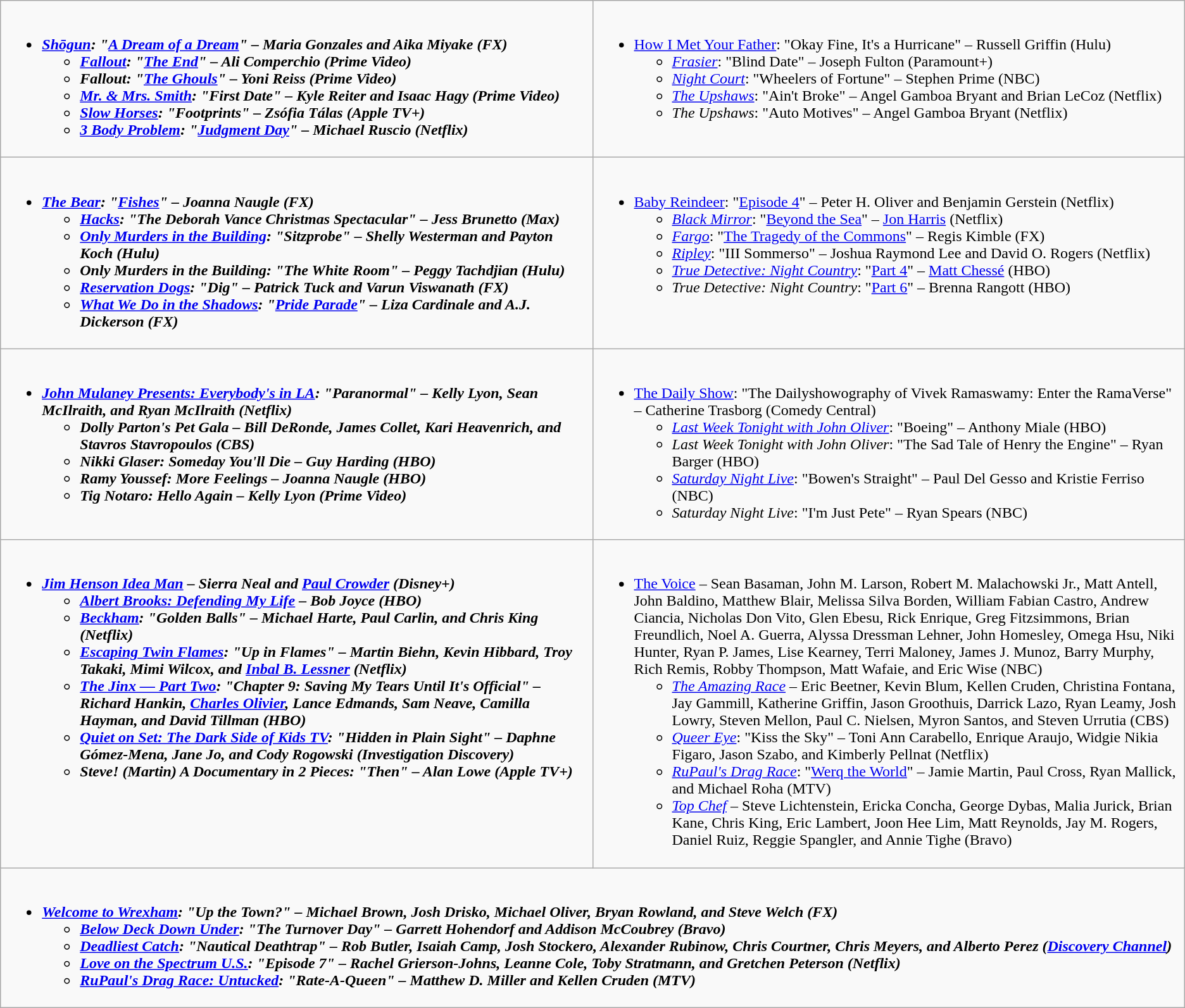<table class="wikitable">
<tr>
<td style="vertical-align:top;" width="50%"><br><ul><li><strong><em><a href='#'>Shōgun</a><em>: "<a href='#'>A Dream of a Dream</a>" – Maria Gonzales and Aika Miyake (FX)<strong><ul><li></em><a href='#'>Fallout</a><em>: "<a href='#'>The End</a>" – Ali Comperchio (Prime Video)</li><li></em>Fallout<em>: "<a href='#'>The Ghouls</a>" – Yoni Reiss (Prime Video)</li><li></em><a href='#'>Mr. & Mrs. Smith</a><em>: "First Date" – Kyle Reiter and Isaac Hagy (Prime Video)</li><li></em><a href='#'>Slow Horses</a><em>: "Footprints" – Zsófia Tálas (Apple TV+)</li><li></em><a href='#'>3 Body Problem</a><em>: "<a href='#'>Judgment Day</a>" – Michael Ruscio (Netflix)</li></ul></li></ul></td>
<td style="vertical-align:top;" width="50%"><br><ul><li></em></strong><a href='#'>How I Met Your Father</a></em>: "Okay Fine, It's a Hurricane" – Russell Griffin (Hulu)</strong><ul><li><em><a href='#'>Frasier</a></em>: "Blind Date" – Joseph Fulton (Paramount+)</li><li><em><a href='#'>Night Court</a></em>: "Wheelers of Fortune" – Stephen Prime (NBC)</li><li><em><a href='#'>The Upshaws</a></em>: "Ain't Broke" – Angel Gamboa Bryant and Brian LeCoz (Netflix)</li><li><em>The Upshaws</em>: "Auto Motives" – Angel Gamboa Bryant (Netflix)</li></ul></li></ul></td>
</tr>
<tr>
<td style="vertical-align:top;" width="50%"><br><ul><li><strong><em><a href='#'>The Bear</a><em>: "<a href='#'>Fishes</a>" – Joanna Naugle (FX)<strong><ul><li></em><a href='#'>Hacks</a><em>: "The Deborah Vance Christmas Spectacular" – Jess Brunetto (Max)</li><li></em><a href='#'>Only Murders in the Building</a><em>: "Sitzprobe" – Shelly Westerman and Payton Koch (Hulu)</li><li></em>Only Murders in the Building<em>: "The White Room" – Peggy Tachdjian (Hulu)</li><li></em><a href='#'>Reservation Dogs</a><em>: "Dig" – Patrick Tuck and Varun Viswanath (FX)</li><li></em><a href='#'>What We Do in the Shadows</a><em>: "<a href='#'>Pride Parade</a>" – Liza Cardinale and A.J. Dickerson (FX)</li></ul></li></ul></td>
<td style="vertical-align:top;" width="50%"><br><ul><li></em></strong><a href='#'>Baby Reindeer</a></em>: "<a href='#'>Episode 4</a>" – Peter H. Oliver and Benjamin Gerstein (Netflix)</strong><ul><li><em><a href='#'>Black Mirror</a></em>: "<a href='#'>Beyond the Sea</a>" – <a href='#'>Jon Harris</a> (Netflix)</li><li><em><a href='#'>Fargo</a></em>: "<a href='#'>The Tragedy of the Commons</a>" – Regis Kimble (FX)</li><li><em><a href='#'>Ripley</a></em>: "III Sommerso" – Joshua Raymond Lee and David O. Rogers (Netflix)</li><li><em><a href='#'>True Detective: Night Country</a></em>: "<a href='#'>Part 4</a>" – <a href='#'>Matt Chessé</a> (HBO)</li><li><em>True Detective: Night Country</em>: "<a href='#'>Part 6</a>" – Brenna Rangott (HBO)</li></ul></li></ul></td>
</tr>
<tr>
<td style="vertical-align:top;" width="50%"><br><ul><li><strong><em><a href='#'>John Mulaney Presents: Everybody's in LA</a><em>: "Paranormal" – Kelly Lyon, Sean McIlraith, and Ryan McIlraith (Netflix)<strong><ul><li></em>Dolly Parton's Pet Gala<em> – Bill DeRonde, James Collet, Kari Heavenrich, and Stavros Stavropoulos (CBS)</li><li></em>Nikki Glaser: Someday You'll Die<em> – Guy Harding (HBO)</li><li></em>Ramy Youssef: More Feelings<em> – Joanna Naugle (HBO)</li><li></em>Tig Notaro: Hello Again<em> – Kelly Lyon (Prime Video)</li></ul></li></ul></td>
<td style="vertical-align:top;" width="50%"><br><ul><li></em></strong><a href='#'>The Daily Show</a></em>: "The Dailyshowography of Vivek Ramaswamy: Enter the RamaVerse" – Catherine Trasborg (Comedy Central)</strong><ul><li><em><a href='#'>Last Week Tonight with John Oliver</a></em>: "Boeing" – Anthony Miale (HBO)</li><li><em>Last Week Tonight with John Oliver</em>: "The Sad Tale of Henry the Engine" – Ryan Barger (HBO)</li><li><em><a href='#'>Saturday Night Live</a></em>: "Bowen's Straight" – Paul Del Gesso and Kristie Ferriso (NBC)</li><li><em>Saturday Night Live</em>: "I'm Just Pete" – Ryan Spears (NBC)</li></ul></li></ul></td>
</tr>
<tr>
<td style="vertical-align:top;" width="50%"><br><ul><li><strong><em><a href='#'>Jim Henson Idea Man</a><em> – Sierra Neal and <a href='#'>Paul Crowder</a> (Disney+)<strong><ul><li></em><a href='#'>Albert Brooks: Defending My Life</a><em> – Bob Joyce (HBO)</li><li></em><a href='#'>Beckham</a><em>: "Golden Balls" – Michael Harte, Paul Carlin, and Chris King (Netflix)</li><li></em><a href='#'>Escaping Twin Flames</a><em>: "Up in Flames" – Martin Biehn, Kevin Hibbard, Troy Takaki, Mimi Wilcox, and <a href='#'>Inbal B. Lessner</a> (Netflix)</li><li></em><a href='#'>The Jinx — Part Two</a><em>: "Chapter 9: Saving My Tears Until It's Official" – Richard Hankin, <a href='#'>Charles Olivier</a>, Lance Edmands, Sam Neave, Camilla Hayman, and David Tillman (HBO)</li><li></em><a href='#'>Quiet on Set: The Dark Side of Kids TV</a><em>: "Hidden in Plain Sight" – Daphne Gómez-Mena, Jane Jo, and Cody Rogowski (Investigation Discovery)</li><li></em>Steve! (Martin) A Documentary in 2 Pieces<em>: "Then" – Alan Lowe (Apple TV+)</li></ul></li></ul></td>
<td style="vertical-align:top;" width="50%"><br><ul><li></em></strong><a href='#'>The Voice</a></em> – Sean Basaman, John M. Larson, Robert M. Malachowski Jr., Matt Antell, John Baldino, Matthew Blair, Melissa Silva Borden, William Fabian Castro, Andrew Ciancia, Nicholas Don Vito, Glen Ebesu, Rick Enrique, Greg Fitzsimmons, Brian Freundlich, Noel A. Guerra, Alyssa Dressman Lehner, John Homesley, Omega Hsu, Niki Hunter, Ryan P. James, Lise Kearney, Terri Maloney, James J. Munoz, Barry Murphy, Rich Remis, Robby Thompson, Matt Wafaie, and Eric Wise (NBC)</strong><ul><li><em><a href='#'>The Amazing Race</a></em> – Eric Beetner, Kevin Blum, Kellen Cruden, Christina Fontana, Jay Gammill, Katherine Griffin, Jason Groothuis, Darrick Lazo, Ryan Leamy, Josh Lowry, Steven Mellon, Paul C. Nielsen, Myron Santos, and Steven Urrutia (CBS)</li><li><em><a href='#'>Queer Eye</a></em>: "Kiss the Sky" – Toni Ann Carabello, Enrique Araujo, Widgie Nikia Figaro, Jason Szabo, and Kimberly Pellnat (Netflix)</li><li><em><a href='#'>RuPaul's Drag Race</a></em>: "<a href='#'>Werq the World</a>" – Jamie Martin, Paul Cross, Ryan Mallick, and Michael Roha (MTV)</li><li><em><a href='#'>Top Chef</a></em> – Steve Lichtenstein, Ericka Concha, George Dybas, Malia Jurick, Brian Kane, Chris King, Eric Lambert, Joon Hee Lim, Matt Reynolds, Jay M. Rogers, Daniel Ruiz, Reggie Spangler, and Annie Tighe (Bravo)</li></ul></li></ul></td>
</tr>
<tr>
<td style="vertical-align:top;" width="50%" colspan="2"><br><ul><li><strong><em><a href='#'>Welcome to Wrexham</a><em>: "Up the Town?" – Michael Brown, Josh Drisko, Michael Oliver, Bryan Rowland, and Steve Welch (FX)<strong><ul><li></em><a href='#'>Below Deck Down Under</a><em>: "The Turnover Day" – Garrett Hohendorf and Addison McCoubrey (Bravo)</li><li></em><a href='#'>Deadliest Catch</a><em>: "Nautical Deathtrap" – Rob Butler, Isaiah Camp, Josh Stockero, Alexander Rubinow, Chris Courtner, Chris Meyers, and Alberto Perez (<a href='#'>Discovery Channel</a>)</li><li></em><a href='#'>Love on the Spectrum U.S.</a><em>: "Episode 7" – Rachel Grierson-Johns, Leanne Cole, Toby Stratmann, and Gretchen Peterson (Netflix)</li><li></em><a href='#'>RuPaul's Drag Race: Untucked</a><em>: "Rate-A-Queen" – Matthew D. Miller and Kellen Cruden (MTV)</li></ul></li></ul></td>
</tr>
</table>
